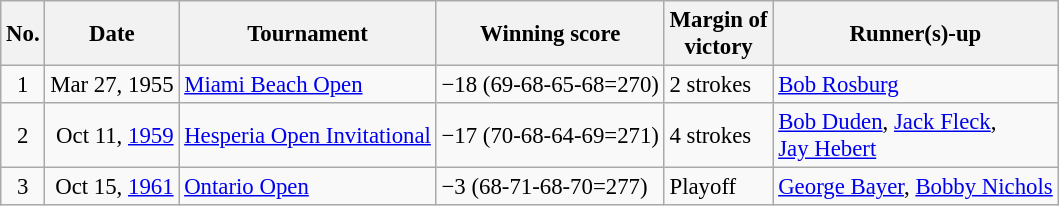<table class="wikitable" style="font-size:95%">
<tr>
<th>No.</th>
<th>Date</th>
<th>Tournament</th>
<th>Winning score</th>
<th>Margin of<br>victory</th>
<th>Runner(s)-up</th>
</tr>
<tr>
<td align=center>1</td>
<td align=right>Mar 27, 1955</td>
<td><a href='#'>Miami Beach Open</a></td>
<td>−18 (69-68-65-68=270)</td>
<td>2 strokes</td>
<td> <a href='#'>Bob Rosburg</a></td>
</tr>
<tr>
<td align=center>2</td>
<td align=right>Oct 11, <a href='#'>1959</a></td>
<td><a href='#'>Hesperia Open Invitational</a></td>
<td>−17 (70-68-64-69=271)</td>
<td>4 strokes</td>
<td> <a href='#'>Bob Duden</a>,  <a href='#'>Jack Fleck</a>,<br> <a href='#'>Jay Hebert</a></td>
</tr>
<tr>
<td align=center>3</td>
<td align=right>Oct 15, <a href='#'>1961</a></td>
<td><a href='#'>Ontario Open</a></td>
<td>−3 (68-71-68-70=277)</td>
<td>Playoff</td>
<td> <a href='#'>George Bayer</a>,  <a href='#'>Bobby Nichols</a></td>
</tr>
</table>
